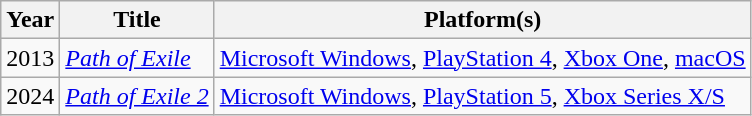<table class="wikitable sortable">
<tr>
<th>Year</th>
<th>Title</th>
<th>Platform(s)</th>
</tr>
<tr>
<td>2013</td>
<td><em><a href='#'>Path of Exile</a></em></td>
<td><a href='#'>Microsoft Windows</a>, <a href='#'>PlayStation 4</a>, <a href='#'>Xbox One</a>, <a href='#'>macOS</a></td>
</tr>
<tr>
<td>2024</td>
<td><em><a href='#'>Path of Exile 2</a></em></td>
<td><a href='#'>Microsoft Windows</a>, <a href='#'>PlayStation 5</a>, <a href='#'>Xbox Series X/S</a></td>
</tr>
</table>
